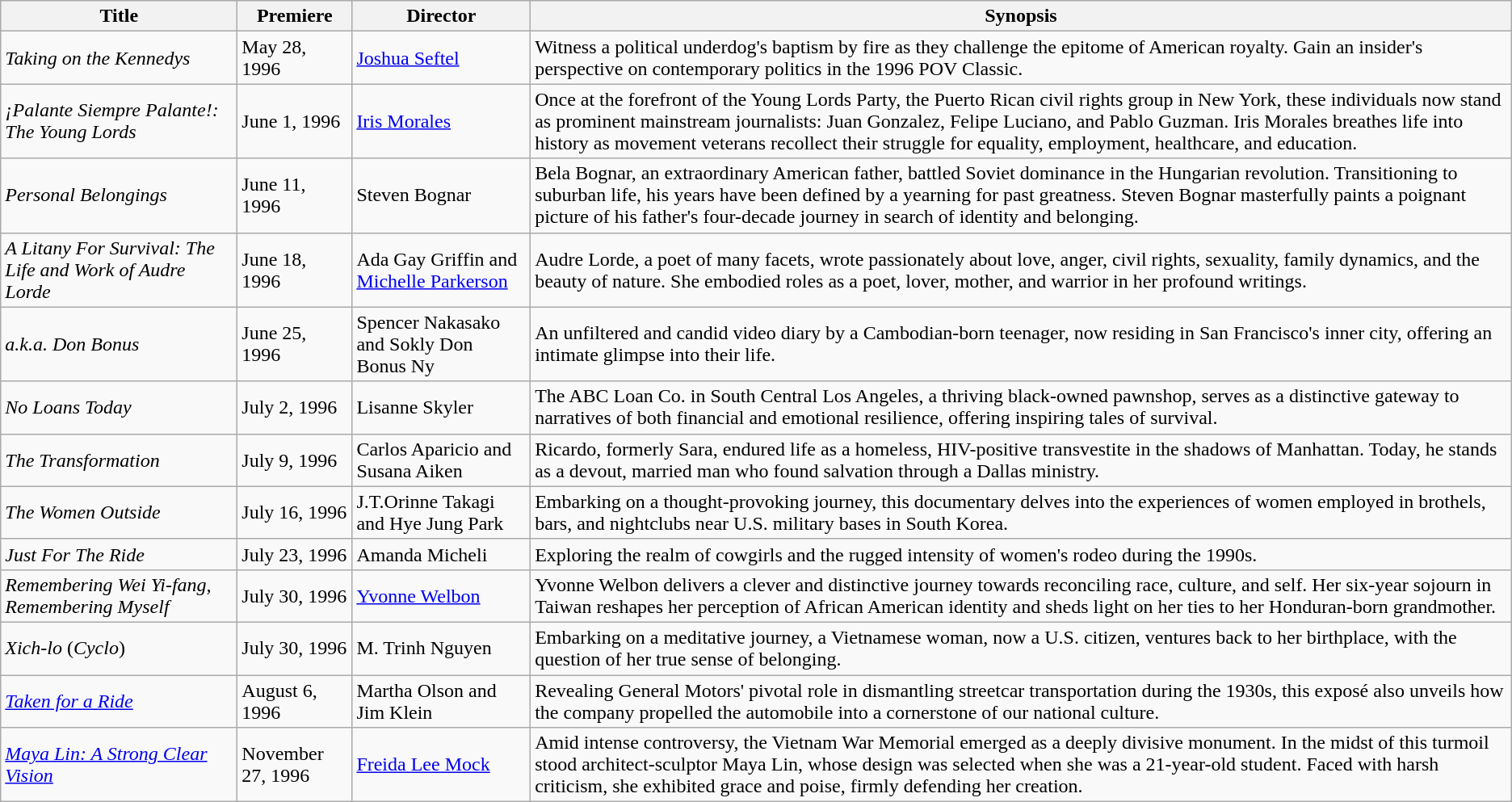<table class="wikitable sortable">
<tr>
<th>Title</th>
<th>Premiere</th>
<th>Director</th>
<th>Synopsis</th>
</tr>
<tr>
<td><em>Taking on the Kennedys</em></td>
<td>May 28, 1996</td>
<td><a href='#'>Joshua Seftel</a></td>
<td>Witness a political underdog's baptism by fire as they challenge the epitome of American royalty. Gain an insider's perspective on contemporary politics in the 1996 POV Classic.</td>
</tr>
<tr>
<td><em>¡Palante Siempre Palante!: The Young Lords</em></td>
<td>June 1, 1996</td>
<td><a href='#'>Iris Morales</a></td>
<td>Once at the forefront of the Young Lords Party, the Puerto Rican civil rights group in New York, these individuals now stand as prominent mainstream journalists: Juan Gonzalez, Felipe Luciano, and Pablo Guzman. Iris Morales breathes life into history as movement veterans recollect their struggle for equality, employment, healthcare, and education.</td>
</tr>
<tr>
<td><em>Personal Belongings</em></td>
<td>June 11, 1996</td>
<td>Steven Bognar</td>
<td>Bela Bognar, an extraordinary American father, battled Soviet dominance in the Hungarian revolution. Transitioning to suburban life, his years have been defined by a yearning for past greatness. Steven Bognar masterfully paints a poignant picture of his father's four-decade journey in search of identity and belonging.</td>
</tr>
<tr>
<td><em>A Litany For Survival: The Life and Work of Audre Lorde</em></td>
<td>June 18, 1996</td>
<td>Ada Gay Griffin and <a href='#'>Michelle Parkerson</a></td>
<td>Audre Lorde, a poet of many facets, wrote passionately about love, anger, civil rights, sexuality, family dynamics, and the beauty of nature. She embodied roles as a poet, lover, mother, and warrior in her profound writings.</td>
</tr>
<tr>
<td><em>a.k.a. Don Bonus</em></td>
<td>June 25, 1996</td>
<td>Spencer Nakasako and Sokly Don Bonus Ny</td>
<td>An unfiltered and candid video diary by a Cambodian-born teenager, now residing in San Francisco's inner city, offering an intimate glimpse into their life.</td>
</tr>
<tr>
<td><em>No Loans Today</em></td>
<td>July 2, 1996</td>
<td>Lisanne Skyler</td>
<td>The ABC Loan Co. in South Central Los Angeles, a thriving black-owned pawnshop, serves as a distinctive gateway to narratives of both financial and emotional resilience, offering inspiring tales of survival.</td>
</tr>
<tr>
<td><em>The Transformation</em></td>
<td>July 9, 1996</td>
<td>Carlos Aparicio and Susana Aiken</td>
<td>Ricardo, formerly Sara, endured life as a homeless, HIV-positive transvestite in the shadows of Manhattan. Today, he stands as a devout, married man who found salvation through a Dallas ministry.</td>
</tr>
<tr>
<td><em>The Women Outside</em></td>
<td>July 16, 1996</td>
<td>J.T.Orinne Takagi and Hye Jung Park</td>
<td>Embarking on a thought-provoking journey, this documentary delves into the experiences of women employed in brothels, bars, and nightclubs near U.S. military bases in South Korea.</td>
</tr>
<tr>
<td><em>Just For The Ride</em></td>
<td>July 23, 1996</td>
<td>Amanda Micheli</td>
<td>Exploring the realm of cowgirls and the rugged intensity of women's rodeo during the 1990s.</td>
</tr>
<tr>
<td><em>Remembering Wei Yi-fang, Remembering Myself</em></td>
<td>July 30, 1996</td>
<td><a href='#'>Yvonne Welbon</a></td>
<td>Yvonne Welbon delivers a clever and distinctive journey towards reconciling race, culture, and self. Her six-year sojourn in Taiwan reshapes her perception of African American identity and sheds light on her ties to her Honduran-born grandmother.</td>
</tr>
<tr>
<td><em>Xich-lo</em> (<em>Cyclo</em>)</td>
<td>July 30, 1996</td>
<td>M. Trinh Nguyen</td>
<td>Embarking on a meditative journey, a Vietnamese woman, now a U.S. citizen, ventures back to her birthplace,  with the question of her true sense of belonging.</td>
</tr>
<tr>
<td><em><a href='#'>Taken for a Ride</a></em></td>
<td>August 6, 1996</td>
<td>Martha Olson and Jim Klein</td>
<td>Revealing General Motors' pivotal role in dismantling streetcar transportation during the 1930s, this exposé also unveils how the company propelled the automobile into a cornerstone of our national culture.</td>
</tr>
<tr>
<td><em><a href='#'>Maya Lin: A Strong Clear Vision</a></em></td>
<td>November 27, 1996</td>
<td><a href='#'>Freida Lee Mock</a></td>
<td>Amid intense controversy, the Vietnam War Memorial emerged as a deeply divisive monument. In the midst of this turmoil stood architect-sculptor Maya Lin, whose design was selected when she was a 21-year-old student. Faced with harsh criticism, she exhibited grace and poise, firmly defending her creation.</td>
</tr>
</table>
